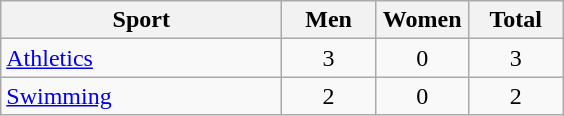<table class="wikitable sortable" style="text-align:center;">
<tr>
<th width="180">Sport</th>
<th width="55">Men</th>
<th width="55">Women</th>
<th width="55">Total</th>
</tr>
<tr>
<td align="left"><a href='#'>Athletics</a></td>
<td>3</td>
<td>0</td>
<td>3</td>
</tr>
<tr>
<td align="left"><a href='#'>Swimming</a></td>
<td>2</td>
<td>0</td>
<td>2</td>
</tr>
</table>
